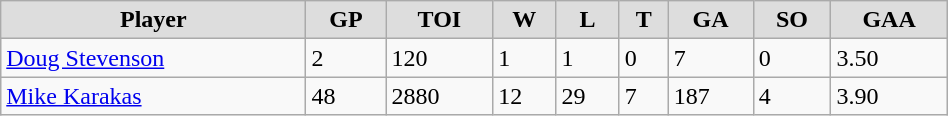<table class="wikitable" width="50%">
<tr align="center"  bgcolor="#dddddd">
<td><strong>Player</strong></td>
<td><strong>GP</strong></td>
<td><strong>TOI</strong></td>
<td><strong>W</strong></td>
<td><strong>L</strong></td>
<td><strong>T</strong></td>
<td><strong>GA</strong></td>
<td><strong>SO</strong></td>
<td><strong>GAA</strong></td>
</tr>
<tr>
<td><a href='#'>Doug Stevenson</a></td>
<td>2</td>
<td>120</td>
<td>1</td>
<td>1</td>
<td>0</td>
<td>7</td>
<td>0</td>
<td>3.50</td>
</tr>
<tr>
<td><a href='#'>Mike Karakas</a></td>
<td>48</td>
<td>2880</td>
<td>12</td>
<td>29</td>
<td>7</td>
<td>187</td>
<td>4</td>
<td>3.90</td>
</tr>
</table>
